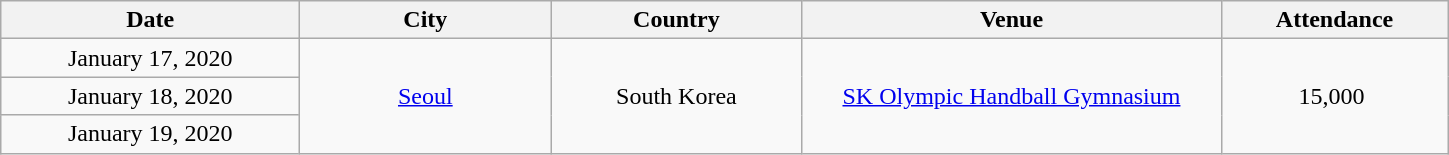<table class="wikitable" style="text-align:center;">
<tr>
<th scope="col" style="width:12em;">Date</th>
<th scope="col" style="width:10em;">City</th>
<th scope="col" style="width:10em;">Country</th>
<th scope="col" style="width:17em;">Venue</th>
<th scope="col" style="width:9em;">Attendance</th>
</tr>
<tr>
<td>January 17, 2020</td>
<td rowspan="3"><a href='#'>Seoul</a></td>
<td rowspan="3">South Korea</td>
<td rowspan="3"><a href='#'>SK Olympic Handball Gymnasium</a></td>
<td rowspan="3">15,000 </td>
</tr>
<tr>
<td>January 18, 2020</td>
</tr>
<tr>
<td>January 19, 2020</td>
</tr>
</table>
